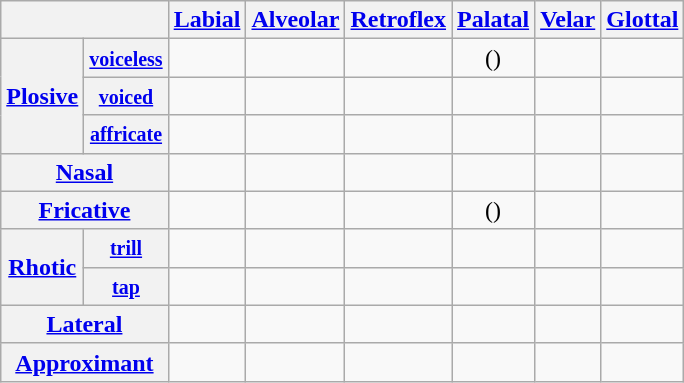<table class="wikitable" style="text-align:center">
<tr>
<th colspan="2"></th>
<th><a href='#'>Labial</a></th>
<th><a href='#'>Alveolar</a></th>
<th><a href='#'>Retroflex</a></th>
<th><a href='#'>Palatal</a></th>
<th><a href='#'>Velar</a></th>
<th><a href='#'>Glottal</a></th>
</tr>
<tr>
<th rowspan="3"><a href='#'>Plosive</a></th>
<th><small><a href='#'>voiceless</a></small></th>
<td></td>
<td></td>
<td></td>
<td>()</td>
<td></td>
<td></td>
</tr>
<tr>
<th><small><a href='#'>voiced</a></small></th>
<td></td>
<td></td>
<td></td>
<td></td>
<td></td>
<td></td>
</tr>
<tr>
<th><small><a href='#'>affricate</a></small></th>
<td></td>
<td></td>
<td></td>
<td></td>
<td></td>
<td></td>
</tr>
<tr>
<th colspan="2"><a href='#'>Nasal</a></th>
<td></td>
<td></td>
<td></td>
<td></td>
<td></td>
<td></td>
</tr>
<tr>
<th colspan="2"><a href='#'>Fricative</a></th>
<td></td>
<td></td>
<td></td>
<td>()</td>
<td></td>
<td></td>
</tr>
<tr>
<th rowspan="2"><a href='#'>Rhotic</a></th>
<th><a href='#'><small>trill</small></a></th>
<td></td>
<td></td>
<td></td>
<td></td>
<td></td>
<td></td>
</tr>
<tr>
<th><a href='#'><small>tap</small></a></th>
<td></td>
<td></td>
<td></td>
<td></td>
<td></td>
<td></td>
</tr>
<tr>
<th colspan="2"><a href='#'>Lateral</a></th>
<td></td>
<td></td>
<td></td>
<td></td>
<td></td>
<td></td>
</tr>
<tr>
<th colspan="2"><a href='#'>Approximant</a></th>
<td></td>
<td></td>
<td></td>
<td></td>
<td></td>
<td></td>
</tr>
</table>
